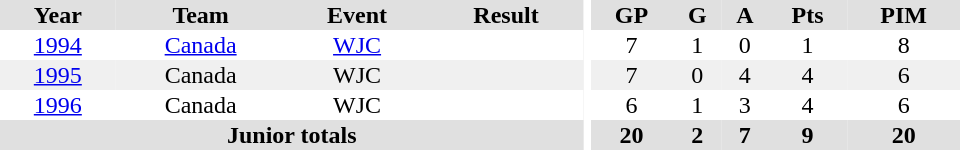<table border="0" cellpadding="1" cellspacing="0" ID="Table3" style="text-align:center; width:40em">
<tr ALIGN="center" bgcolor="#e0e0e0">
<th>Year</th>
<th>Team</th>
<th>Event</th>
<th>Result</th>
<th rowspan="99" bgcolor="#ffffff"></th>
<th>GP</th>
<th>G</th>
<th>A</th>
<th>Pts</th>
<th>PIM</th>
</tr>
<tr>
<td><a href='#'>1994</a></td>
<td><a href='#'>Canada</a></td>
<td><a href='#'>WJC</a></td>
<td></td>
<td>7</td>
<td>1</td>
<td>0</td>
<td>1</td>
<td>8</td>
</tr>
<tr bgcolor="#f0f0f0">
<td><a href='#'>1995</a></td>
<td>Canada</td>
<td>WJC</td>
<td></td>
<td>7</td>
<td>0</td>
<td>4</td>
<td>4</td>
<td>6</td>
</tr>
<tr>
<td><a href='#'>1996</a></td>
<td>Canada</td>
<td>WJC</td>
<td></td>
<td>6</td>
<td>1</td>
<td>3</td>
<td>4</td>
<td>6</td>
</tr>
<tr bgcolor="#e0e0e0">
<th colspan="4">Junior totals</th>
<th>20</th>
<th>2</th>
<th>7</th>
<th>9</th>
<th>20</th>
</tr>
</table>
